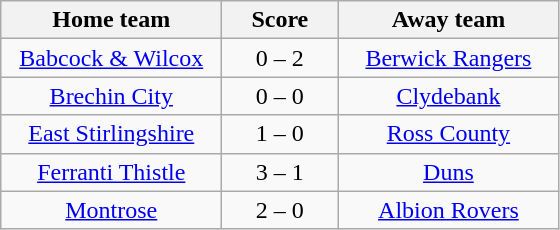<table class="wikitable" style="text-align: center">
<tr>
<th width=140>Home team</th>
<th width=70>Score</th>
<th width=140>Away team</th>
</tr>
<tr>
<td><a href='#'>Babcock & Wilcox</a></td>
<td>0 – 2</td>
<td><a href='#'>Berwick Rangers</a></td>
</tr>
<tr>
<td><a href='#'>Brechin City</a></td>
<td>0 – 0</td>
<td><a href='#'>Clydebank</a></td>
</tr>
<tr>
<td><a href='#'>East Stirlingshire</a></td>
<td>1 – 0</td>
<td><a href='#'>Ross County</a></td>
</tr>
<tr>
<td><a href='#'>Ferranti Thistle</a></td>
<td>3 – 1</td>
<td><a href='#'>Duns</a></td>
</tr>
<tr>
<td><a href='#'>Montrose</a></td>
<td>2 – 0</td>
<td><a href='#'>Albion Rovers</a></td>
</tr>
</table>
